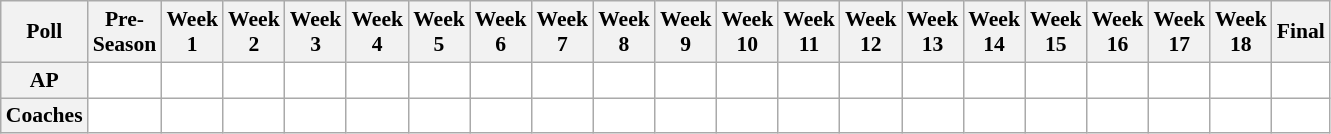<table class="wikitable" style="white-space:nowrap;font-size:90%">
<tr>
<th>Poll</th>
<th>Pre-<br>Season</th>
<th>Week<br>1</th>
<th>Week<br>2</th>
<th>Week<br>3</th>
<th>Week<br>4</th>
<th>Week<br>5</th>
<th>Week<br>6</th>
<th>Week<br>7</th>
<th>Week<br>8</th>
<th>Week<br>9</th>
<th>Week<br>10</th>
<th>Week<br>11</th>
<th>Week<br>12</th>
<th>Week<br>13</th>
<th>Week<br>14</th>
<th>Week<br>15</th>
<th>Week<br>16</th>
<th>Week<br>17</th>
<th>Week<br>18</th>
<th>Final</th>
</tr>
<tr style="text-align:center;">
<th>AP</th>
<td style="background:#FFF;"></td>
<td style="background:#FFF;"></td>
<td style="background:#FFF;"></td>
<td style="background:#FFF;"></td>
<td style="background:#FFF;"></td>
<td style="background:#FFF;"></td>
<td style="background:#FFF;"></td>
<td style="background:#FFF;"></td>
<td style="background:#FFF;"></td>
<td style="background:#FFF;"></td>
<td style="background:#FFF;"></td>
<td style="background:#FFF;"></td>
<td style="background:#FFF;"></td>
<td style="background:#FFF;"></td>
<td style="background:#FFF;"></td>
<td style="background:#FFF;"></td>
<td style="background:#FFF;"></td>
<td style="background:#FFF;"></td>
<td style="background:#FFF;"></td>
<td style="background:#FFF;"></td>
</tr>
<tr style="text-align:center;">
<th>Coaches</th>
<td style="background:#FFF;"></td>
<td style="background:#FFF;"></td>
<td style="background:#FFF;"></td>
<td style="background:#FFF;"></td>
<td style="background:#FFF;"></td>
<td style="background:#FFF;"></td>
<td style="background:#FFF;"></td>
<td style="background:#FFF;"></td>
<td style="background:#FFF;"></td>
<td style="background:#FFF;"></td>
<td style="background:#FFF;"></td>
<td style="background:#FFF;"></td>
<td style="background:#FFF;"></td>
<td style="background:#FFF;"></td>
<td style="background:#FFF;"></td>
<td style="background:#FFF;"></td>
<td style="background:#FFF;"></td>
<td style="background:#FFF;"></td>
<td style="background:#FFF;"></td>
<td style="background:#FFF;"></td>
</tr>
</table>
